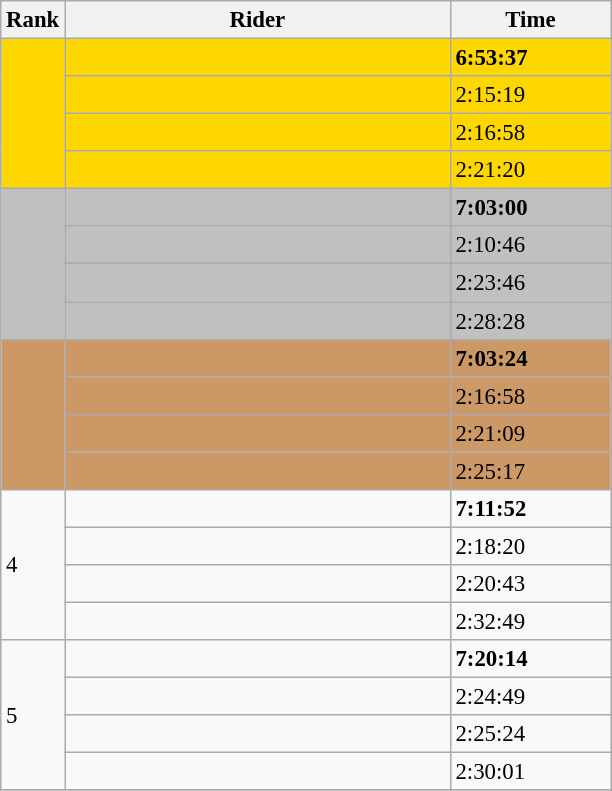<table class="wikitable" style="font-size:95%" style="width:35em;" style="text-align:center">
<tr>
<th>Rank</th>
<th width=250>Rider</th>
<th width=100>Time</th>
</tr>
<tr bgcolor=gold>
<td rowspan=4></td>
<td align=left><strong></strong></td>
<td><strong>6:53:37</strong></td>
</tr>
<tr bgcolor=gold>
<td align=left></td>
<td>2:15:19</td>
</tr>
<tr bgcolor=gold>
<td align=left></td>
<td>2:16:58</td>
</tr>
<tr bgcolor=gold>
<td align=left></td>
<td>2:21:20</td>
</tr>
<tr bgcolor=silver>
<td rowspan=4></td>
<td align=left><strong></strong></td>
<td><strong>7:03:00</strong></td>
</tr>
<tr bgcolor=silver>
<td align=left></td>
<td>2:10:46</td>
</tr>
<tr bgcolor=silver>
<td align=left></td>
<td>2:23:46</td>
</tr>
<tr bgcolor=silver>
<td align=left></td>
<td>2:28:28</td>
</tr>
<tr bgcolor=cc9966>
<td rowspan=4></td>
<td align=left><strong></strong></td>
<td><strong>7:03:24</strong></td>
</tr>
<tr bgcolor=cc9966>
<td align=left></td>
<td>2:16:58</td>
</tr>
<tr bgcolor=cc9966>
<td align=left></td>
<td>2:21:09</td>
</tr>
<tr bgcolor=cc9966>
<td align=left></td>
<td>2:25:17</td>
</tr>
<tr>
<td rowspan=4>4</td>
<td align=left><strong></strong></td>
<td><strong>7:11:52</strong></td>
</tr>
<tr>
<td align=left></td>
<td>2:18:20</td>
</tr>
<tr>
<td align=left></td>
<td>2:20:43</td>
</tr>
<tr>
<td align=left></td>
<td>2:32:49</td>
</tr>
<tr>
<td rowspan=4>5</td>
<td align=left><strong></strong></td>
<td><strong>7:20:14</strong></td>
</tr>
<tr>
<td align=left></td>
<td>2:24:49</td>
</tr>
<tr>
<td align=left></td>
<td>2:25:24</td>
</tr>
<tr>
<td align=left></td>
<td>2:30:01</td>
</tr>
<tr>
</tr>
</table>
